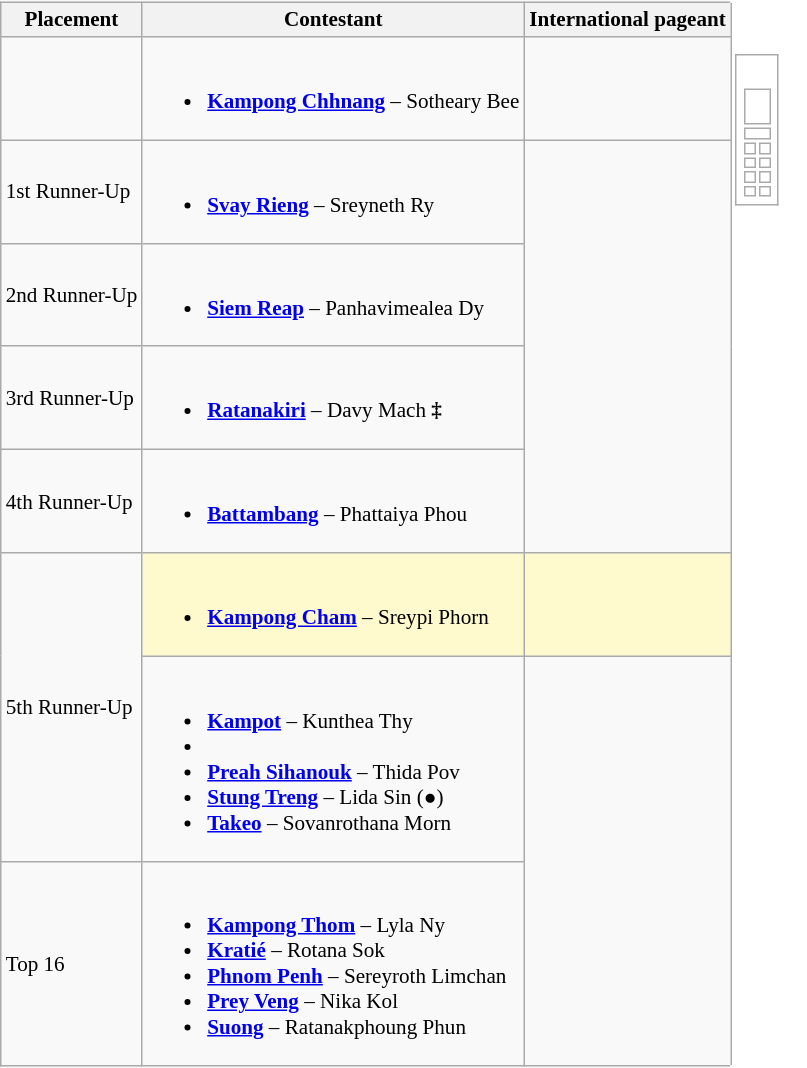<table class="wikitable" style="font-size: 88%;">
<tr>
<th>Placement</th>
<th>Contestant</th>
<th>International pageant</th>
<td style="border-bottom:2px solid #FFFFFF; border-top:2px solid #FFFFFF; border-right:2px solid #FFFFFF; vertical-align: top;" bgcolor=#FFFFFF rowspan=9><br><table class="wikitable floatright" style="background: none";>
<tr>
<td><br><table class="floatright" style="font-size: 100%";>
<tr>
<td colspan=3><br>








</td>
</tr>
<tr>
<td colspan=3></td>
</tr>
<tr>
<td></td>
<td></td>
</tr>
<tr>
<td></td>
<td></td>
</tr>
<tr>
<td></td>
<td></td>
</tr>
<tr>
<td></td>
<td></td>
</tr>
</table>
</td>
</tr>
</table>
</td>
</tr>
<tr>
<td></td>
<td><br><ul><li><strong><a href='#'>Kampong Chhnang</a></strong> – Sotheary Bee</li></ul></td>
<td style="text-align:center;"></td>
</tr>
<tr>
<td>1st Runner-Up</td>
<td><br><ul><li><strong><a href='#'>Svay Rieng</a></strong> – Sreyneth Ry</li></ul></td>
</tr>
<tr>
<td>2nd Runner-Up</td>
<td><br><ul><li><strong><a href='#'>Siem Reap</a></strong> – Panhavimealea Dy</li></ul></td>
</tr>
<tr>
<td>3rd Runner-Up</td>
<td><br><ul><li><strong><a href='#'>Ratanakiri</a></strong> – Davy Mach <strong>‡</strong></li></ul></td>
</tr>
<tr>
<td>4th Runner-Up</td>
<td><br><ul><li><strong><a href='#'>Battambang</a></strong> – Phattaiya Phou</li></ul></td>
</tr>
<tr>
<td rowspan=2>5th Runner-Up</td>
<td style="background:#FFFACD;"><br><ul><li><strong><a href='#'>Kampong Cham</a></strong> – Sreypi Phorn</li></ul></td>
<td style="text-align:center; background:#FFFACD;"></td>
</tr>
<tr>
<td><br><ul><li><strong><a href='#'>Kampot</a></strong> – Kunthea Thy</li><li></li><li><strong><a href='#'>Preah Sihanouk</a></strong> – Thida Pov</li><li><strong><a href='#'>Stung Treng</a></strong> – Lida Sin (●)</li><li><strong><a href='#'>Takeo</a></strong> – Sovanrothana Morn</li></ul></td>
</tr>
<tr>
<td>Top 16</td>
<td><br><ul><li><strong><a href='#'>Kampong Thom</a></strong> – Lyla Ny</li><li><strong><a href='#'>Kratié</a></strong> – Rotana Sok</li><li><strong><a href='#'>Phnom Penh</a></strong> – Sereyroth Limchan</li><li><strong><a href='#'>Prey Veng</a></strong> – Nika Kol</li><li><strong><a href='#'>Suong</a></strong> – Ratanakphoung Phun</li></ul></td>
</tr>
</table>
